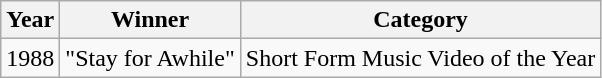<table class="wikitable">
<tr>
<th>Year</th>
<th>Winner</th>
<th>Category</th>
</tr>
<tr>
<td>1988</td>
<td>"Stay for Awhile"</td>
<td>Short Form Music Video of the Year</td>
</tr>
</table>
